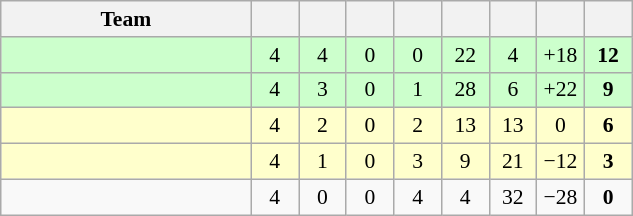<table class="wikitable" style="text-align: center; font-size:90% ">
<tr>
<th width=160>Team</th>
<th width=25></th>
<th width=25></th>
<th width=25></th>
<th width=25></th>
<th width=25></th>
<th width=25></th>
<th width=25></th>
<th width=25></th>
</tr>
<tr bgcolor=ccffcc>
<td align=left></td>
<td>4</td>
<td>4</td>
<td>0</td>
<td>0</td>
<td>22</td>
<td>4</td>
<td>+18</td>
<td><strong>12</strong></td>
</tr>
<tr bgcolor=ccffcc>
<td align=left></td>
<td>4</td>
<td>3</td>
<td>0</td>
<td>1</td>
<td>28</td>
<td>6</td>
<td>+22</td>
<td><strong>9</strong></td>
</tr>
<tr bgcolor="#ffffcc">
<td align=left></td>
<td>4</td>
<td>2</td>
<td>0</td>
<td>2</td>
<td>13</td>
<td>13</td>
<td>0</td>
<td><strong>6</strong></td>
</tr>
<tr bgcolor="#ffffcc">
<td align=left></td>
<td>4</td>
<td>1</td>
<td>0</td>
<td>3</td>
<td>9</td>
<td>21</td>
<td>−12</td>
<td><strong>3</strong></td>
</tr>
<tr>
<td align=left></td>
<td>4</td>
<td>0</td>
<td>0</td>
<td>4</td>
<td>4</td>
<td>32</td>
<td>−28</td>
<td><strong>0</strong></td>
</tr>
</table>
